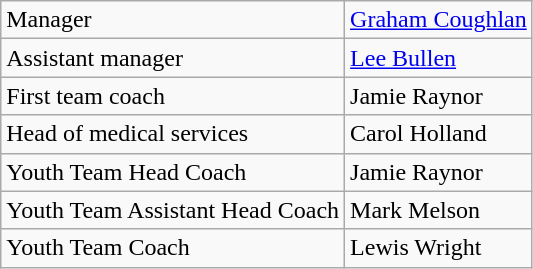<table class="wikitable">
<tr>
<td>Manager</td>
<td> <a href='#'>Graham Coughlan</a></td>
</tr>
<tr>
<td>Assistant manager</td>
<td> <a href='#'>Lee Bullen</a></td>
</tr>
<tr>
<td>First team coach</td>
<td> Jamie Raynor</td>
</tr>
<tr>
<td>Head of medical services</td>
<td> Carol Holland</td>
</tr>
<tr>
<td>Youth Team Head Coach</td>
<td> Jamie Raynor</td>
</tr>
<tr>
<td>Youth Team Assistant Head Coach</td>
<td> Mark Melson</td>
</tr>
<tr>
<td>Youth Team Coach</td>
<td> Lewis Wright</td>
</tr>
</table>
